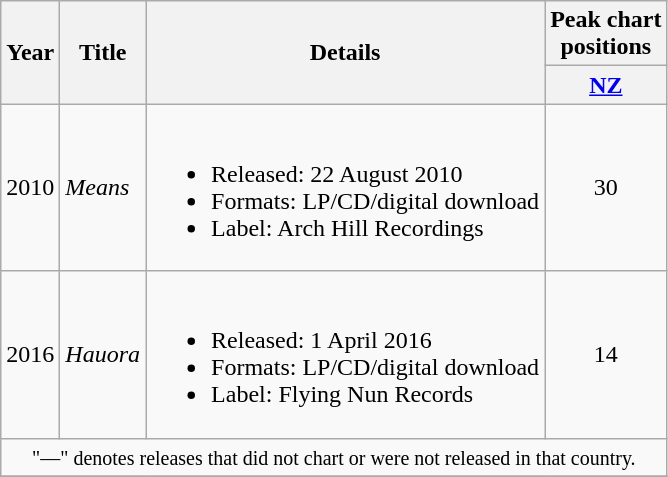<table class="wikitable plainrowheaders">
<tr>
<th rowspan="2">Year</th>
<th rowspan="2">Title</th>
<th rowspan="2">Details</th>
<th>Peak chart<br>positions</th>
</tr>
<tr>
<th><a href='#'>NZ</a></th>
</tr>
<tr>
<td>2010</td>
<td><em>Means</em></td>
<td><br><ul><li>Released: 22 August 2010</li><li>Formats: LP/CD/digital download</li><li>Label: Arch Hill Recordings</li></ul></td>
<td align=center>30</td>
</tr>
<tr>
<td>2016</td>
<td><em>Hauora</em></td>
<td><br><ul><li>Released: 1 April 2016</li><li>Formats: LP/CD/digital download</li><li>Label: Flying Nun Records</li></ul></td>
<td align=center>14</td>
</tr>
<tr>
<td align=center colspan=4><small>"—" denotes releases that did not chart or were not released in that country.</small></td>
</tr>
<tr>
</tr>
</table>
